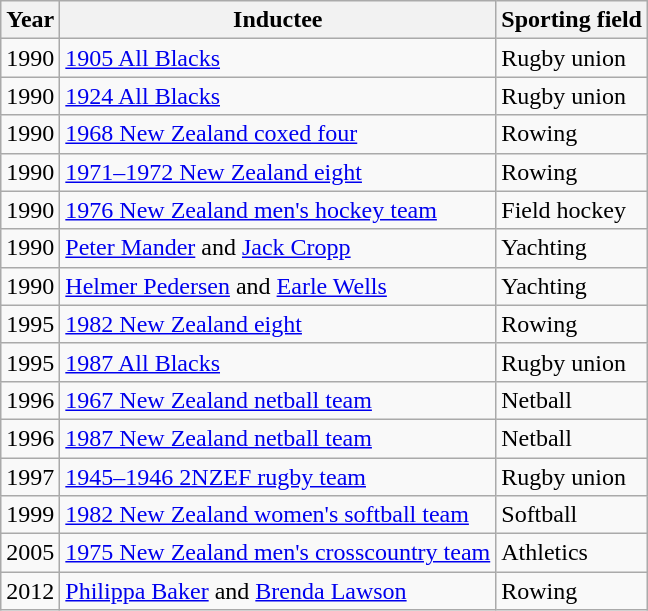<table class="wikitable sortable">
<tr a>
<th>Year</th>
<th>Inductee</th>
<th>Sporting field</th>
</tr>
<tr>
<td>1990</td>
<td><a href='#'>1905 All Blacks</a></td>
<td>Rugby union</td>
</tr>
<tr>
<td>1990</td>
<td><a href='#'>1924 All Blacks</a></td>
<td>Rugby union</td>
</tr>
<tr>
<td>1990</td>
<td><a href='#'>1968 New Zealand coxed four</a></td>
<td>Rowing</td>
</tr>
<tr>
<td>1990</td>
<td><a href='#'>1971–1972 New Zealand eight</a></td>
<td>Rowing</td>
</tr>
<tr>
<td>1990</td>
<td><a href='#'>1976 New Zealand men's hockey team</a></td>
<td>Field hockey</td>
</tr>
<tr>
<td>1990</td>
<td><a href='#'>Peter Mander</a> and <a href='#'>Jack Cropp</a></td>
<td>Yachting</td>
</tr>
<tr>
<td>1990</td>
<td><a href='#'>Helmer Pedersen</a> and <a href='#'>Earle Wells</a></td>
<td>Yachting</td>
</tr>
<tr>
<td>1995</td>
<td><a href='#'>1982 New Zealand eight</a></td>
<td>Rowing</td>
</tr>
<tr>
<td>1995</td>
<td><a href='#'>1987 All Blacks</a></td>
<td>Rugby union</td>
</tr>
<tr>
<td>1996</td>
<td><a href='#'>1967 New Zealand netball team</a></td>
<td>Netball</td>
</tr>
<tr>
<td>1996</td>
<td><a href='#'>1987 New Zealand netball team</a></td>
<td>Netball</td>
</tr>
<tr>
<td>1997</td>
<td><a href='#'>1945–1946 2NZEF rugby team</a></td>
<td>Rugby union</td>
</tr>
<tr>
<td>1999</td>
<td><a href='#'>1982 New Zealand women's softball team</a></td>
<td>Softball</td>
</tr>
<tr>
<td>2005</td>
<td><a href='#'>1975 New Zealand men's crosscountry team</a></td>
<td>Athletics</td>
</tr>
<tr>
<td>2012</td>
<td><a href='#'>Philippa Baker</a> and <a href='#'>Brenda Lawson</a></td>
<td>Rowing</td>
</tr>
</table>
